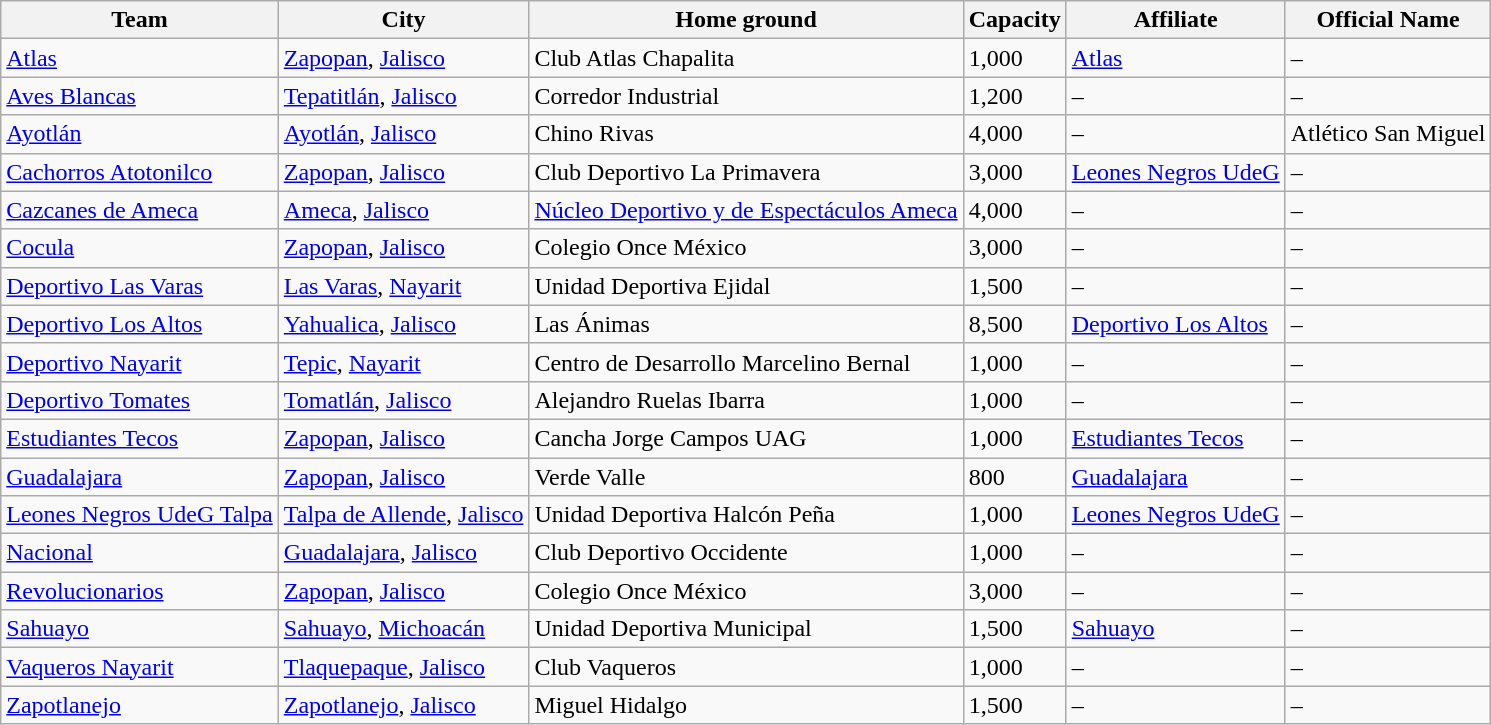<table class="wikitable sortable">
<tr>
<th>Team</th>
<th>City</th>
<th>Home ground</th>
<th>Capacity</th>
<th>Affiliate</th>
<th>Official Name</th>
</tr>
<tr>
<td><a href='#'>Atlas</a></td>
<td><a href='#'>Zapopan</a>, <a href='#'>Jalisco</a></td>
<td>Club Atlas Chapalita</td>
<td>1,000</td>
<td><a href='#'>Atlas</a></td>
<td>–</td>
</tr>
<tr>
<td><a href='#'>Aves Blancas</a></td>
<td><a href='#'>Tepatitlán</a>, <a href='#'>Jalisco</a></td>
<td>Corredor Industrial</td>
<td>1,200</td>
<td>–</td>
<td>–</td>
</tr>
<tr>
<td><a href='#'>Ayotlán</a></td>
<td><a href='#'>Ayotlán</a>, <a href='#'>Jalisco</a></td>
<td>Chino Rivas</td>
<td>4,000</td>
<td>–</td>
<td>Atlético San Miguel</td>
</tr>
<tr>
<td><a href='#'>Cachorros Atotonilco</a></td>
<td><a href='#'>Zapopan</a>, <a href='#'>Jalisco</a></td>
<td>Club Deportivo La Primavera</td>
<td>3,000</td>
<td><a href='#'>Leones Negros UdeG</a></td>
<td>–</td>
</tr>
<tr>
<td><a href='#'>Cazcanes de Ameca</a></td>
<td><a href='#'>Ameca</a>, <a href='#'>Jalisco</a></td>
<td><a href='#'>Núcleo Deportivo y de Espectáculos Ameca</a></td>
<td>4,000</td>
<td>–</td>
<td>–</td>
</tr>
<tr>
<td><a href='#'>Cocula</a></td>
<td><a href='#'>Zapopan</a>, <a href='#'>Jalisco</a></td>
<td>Colegio Once México</td>
<td>3,000</td>
<td>–</td>
<td>–</td>
</tr>
<tr>
<td><a href='#'>Deportivo Las Varas</a></td>
<td><a href='#'>Las Varas</a>, <a href='#'>Nayarit</a></td>
<td>Unidad Deportiva Ejidal</td>
<td>1,500</td>
<td>–</td>
<td>–</td>
</tr>
<tr>
<td><a href='#'>Deportivo Los Altos</a></td>
<td><a href='#'>Yahualica</a>, <a href='#'>Jalisco</a></td>
<td>Las Ánimas</td>
<td>8,500</td>
<td><a href='#'>Deportivo Los Altos</a></td>
<td>–</td>
</tr>
<tr>
<td><a href='#'>Deportivo Nayarit</a></td>
<td><a href='#'>Tepic</a>, <a href='#'>Nayarit</a></td>
<td>Centro de Desarrollo Marcelino Bernal</td>
<td>1,000</td>
<td>–</td>
<td>–</td>
</tr>
<tr>
<td><a href='#'>Deportivo Tomates</a></td>
<td><a href='#'>Tomatlán</a>, <a href='#'>Jalisco</a></td>
<td>Alejandro Ruelas Ibarra</td>
<td>1,000</td>
<td>–</td>
<td>–</td>
</tr>
<tr>
<td><a href='#'>Estudiantes Tecos</a></td>
<td><a href='#'>Zapopan</a>, <a href='#'>Jalisco</a></td>
<td>Cancha Jorge Campos UAG</td>
<td>1,000</td>
<td><a href='#'>Estudiantes Tecos</a></td>
<td>–</td>
</tr>
<tr>
<td><a href='#'>Guadalajara</a></td>
<td><a href='#'>Zapopan</a>, <a href='#'>Jalisco</a></td>
<td>Verde Valle</td>
<td>800</td>
<td><a href='#'>Guadalajara</a></td>
<td>–</td>
</tr>
<tr>
<td><a href='#'>Leones Negros UdeG Talpa</a></td>
<td><a href='#'>Talpa de Allende</a>, <a href='#'>Jalisco</a></td>
<td>Unidad Deportiva Halcón Peña</td>
<td>1,000</td>
<td><a href='#'>Leones Negros UdeG</a></td>
<td>–</td>
</tr>
<tr>
<td><a href='#'>Nacional</a></td>
<td><a href='#'>Guadalajara</a>, <a href='#'>Jalisco</a></td>
<td>Club Deportivo Occidente</td>
<td>1,000</td>
<td>–</td>
<td>–</td>
</tr>
<tr>
<td><a href='#'>Revolucionarios</a></td>
<td><a href='#'>Zapopan</a>, <a href='#'>Jalisco</a></td>
<td>Colegio Once México</td>
<td>3,000</td>
<td>–</td>
<td>–</td>
</tr>
<tr>
<td><a href='#'>Sahuayo</a></td>
<td><a href='#'>Sahuayo</a>, <a href='#'>Michoacán</a></td>
<td>Unidad Deportiva Municipal</td>
<td>1,500</td>
<td><a href='#'>Sahuayo</a></td>
<td>–</td>
</tr>
<tr>
<td><a href='#'>Vaqueros Nayarit</a></td>
<td><a href='#'>Tlaquepaque</a>, <a href='#'>Jalisco</a></td>
<td>Club Vaqueros</td>
<td>1,000</td>
<td>–</td>
<td>–</td>
</tr>
<tr>
<td><a href='#'>Zapotlanejo</a></td>
<td><a href='#'>Zapotlanejo</a>, <a href='#'>Jalisco</a></td>
<td>Miguel Hidalgo</td>
<td>1,500</td>
<td>–</td>
<td>–</td>
</tr>
</table>
